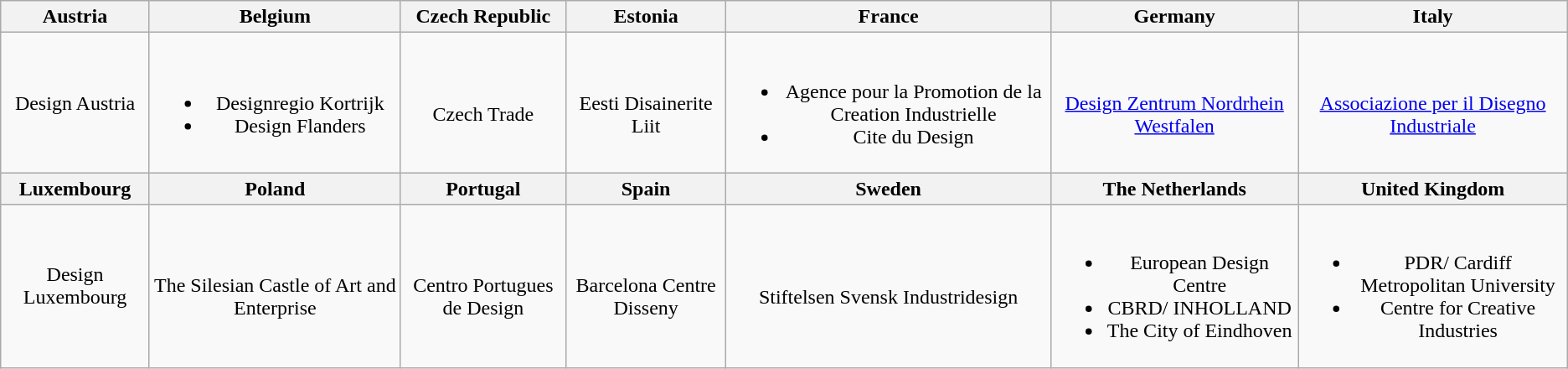<table class="wikitable" style="text-align:center">
<tr>
<th>Austria</th>
<th>Belgium</th>
<th>Czech Republic</th>
<th>Estonia</th>
<th>France</th>
<th>Germany</th>
<th>Italy</th>
</tr>
<tr>
<td>Design Austria</td>
<td><br><ul><li>Designregio Kortrijk</li><li>Design Flanders</li></ul></td>
<td><br>Czech Trade</td>
<td><br>Eesti Disainerite Liit</td>
<td><br><ul><li>Agence pour la Promotion de la Creation Industrielle</li><li>Cite du Design</li></ul></td>
<td><br><a href='#'>Design Zentrum Nordrhein Westfalen</a></td>
<td><br><a href='#'>Associazione per il Disegno Industriale</a></td>
</tr>
<tr>
<th>Luxembourg</th>
<th>Poland</th>
<th>Portugal</th>
<th>Spain</th>
<th>Sweden</th>
<th>The Netherlands</th>
<th>United Kingdom</th>
</tr>
<tr>
<td>Design Luxembourg</td>
<td><br>The Silesian Castle of Art and Enterprise</td>
<td><br>Centro Portugues de Design</td>
<td><br>Barcelona Centre Disseny</td>
<td><br>Stiftelsen Svensk Industridesign</td>
<td><br><ul><li>European Design Centre</li><li>CBRD/ INHOLLAND</li><li>The City of Eindhoven</li></ul></td>
<td><br><ul><li>PDR/ Cardiff Metropolitan University</li><li>Centre for Creative Industries</li></ul></td>
</tr>
</table>
